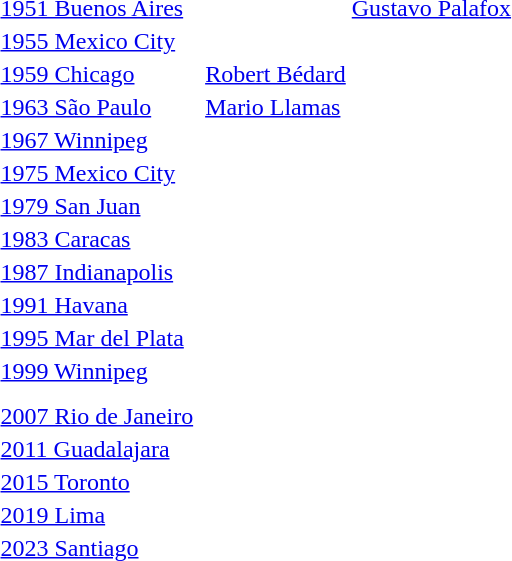<table>
<tr>
<td><a href='#'>1951 Buenos Aires</a></td>
<td></td>
<td></td>
<td> <a href='#'>Gustavo Palafox</a> </td>
</tr>
<tr>
<td><a href='#'>1955 Mexico City</a></td>
<td></td>
<td></td>
<td></td>
</tr>
<tr>
<td><a href='#'>1959 Chicago</a></td>
<td></td>
<td> <a href='#'>Robert Bédard</a> </td>
<td></td>
</tr>
<tr>
<td><a href='#'>1963 São Paulo</a></td>
<td></td>
<td> <a href='#'>Mario Llamas</a> </td>
<td></td>
</tr>
<tr>
<td><a href='#'>1967 Winnipeg</a></td>
<td></td>
<td></td>
<td></td>
</tr>
<tr>
<td><a href='#'>1975 Mexico City</a></td>
<td></td>
<td></td>
<td></td>
</tr>
<tr>
<td><a href='#'>1979 San Juan</a></td>
<td></td>
<td></td>
<td></td>
</tr>
<tr>
<td><a href='#'>1983 Caracas</a></td>
<td></td>
<td></td>
<td></td>
</tr>
<tr>
<td><a href='#'>1987 Indianapolis</a></td>
<td></td>
<td></td>
<td></td>
</tr>
<tr>
<td><a href='#'>1991 Havana</a></td>
<td></td>
<td></td>
<td></td>
</tr>
<tr>
<td><a href='#'>1995 Mar del Plata</a></td>
<td></td>
<td></td>
<td></td>
</tr>
<tr>
<td rowspan=2><a href='#'>1999 Winnipeg</a></td>
<td rowspan=2></td>
<td rowspan=2></td>
<td></td>
</tr>
<tr>
<td></td>
</tr>
<tr>
<td rowspan=2></td>
<td rowspan=2></td>
<td rowspan=2></td>
<td></td>
</tr>
<tr>
<td></td>
</tr>
<tr>
<td><a href='#'>2007 Rio de Janeiro</a></td>
<td></td>
<td></td>
<td></td>
</tr>
<tr>
<td><a href='#'>2011 Guadalajara</a></td>
<td></td>
<td></td>
<td></td>
</tr>
<tr>
<td><a href='#'>2015 Toronto</a></td>
<td></td>
<td></td>
<td></td>
</tr>
<tr>
<td><a href='#'>2019 Lima</a></td>
<td></td>
<td></td>
<td></td>
</tr>
<tr>
<td><a href='#'>2023 Santiago</a></td>
<td></td>
<td></td>
<td></td>
</tr>
</table>
